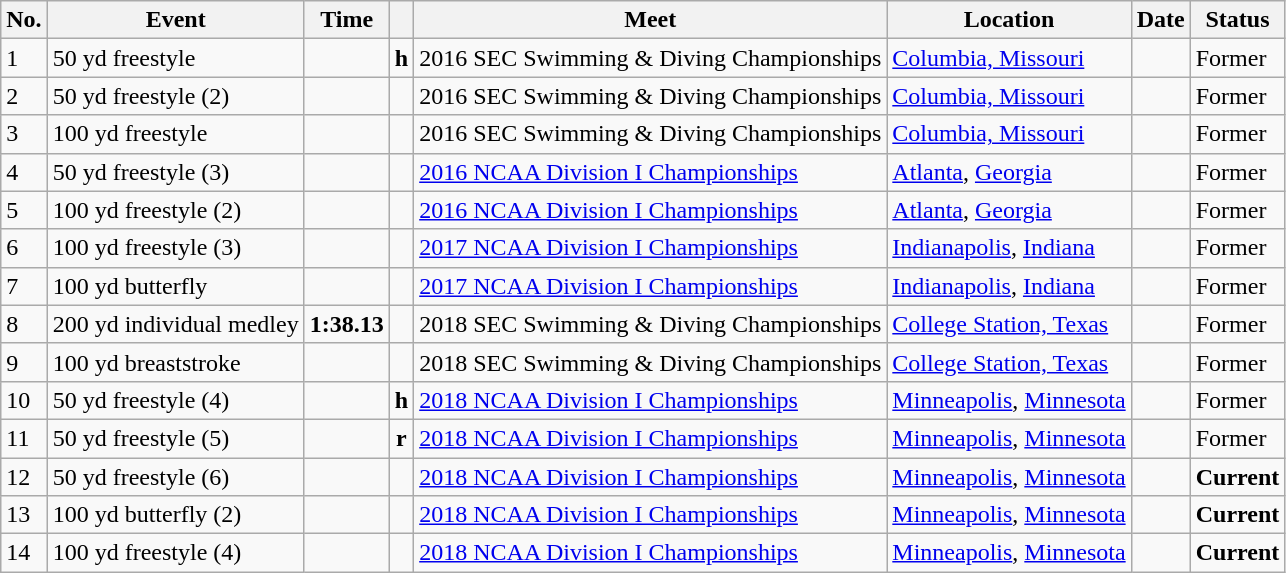<table class="wikitable sortable">
<tr>
<th>No.</th>
<th>Event</th>
<th>Time</th>
<th class=unsortable></th>
<th>Meet</th>
<th>Location</th>
<th>Date</th>
<th>Status</th>
</tr>
<tr>
<td>1</td>
<td>50 yd freestyle</td>
<td style="text-align:center;"><strong></strong></td>
<td style="text-align:center;"><strong>h</strong></td>
<td>2016 SEC Swimming & Diving Championships</td>
<td><a href='#'>Columbia, Missouri</a></td>
<td></td>
<td>Former</td>
</tr>
<tr>
<td>2</td>
<td>50 yd freestyle (2)</td>
<td style="text-align:center;"><strong></strong></td>
<td></td>
<td>2016 SEC Swimming & Diving Championships</td>
<td><a href='#'>Columbia, Missouri</a></td>
<td></td>
<td>Former</td>
</tr>
<tr>
<td>3</td>
<td>100 yd freestyle</td>
<td style="text-align:center;"><strong></strong></td>
<td></td>
<td>2016 SEC Swimming & Diving Championships</td>
<td><a href='#'>Columbia, Missouri</a></td>
<td></td>
<td>Former</td>
</tr>
<tr>
<td>4</td>
<td>50 yd freestyle (3)</td>
<td style="text-align:center;"><strong></strong></td>
<td></td>
<td><a href='#'>2016 NCAA Division I Championships</a></td>
<td><a href='#'>Atlanta</a>, <a href='#'>Georgia</a></td>
<td></td>
<td>Former</td>
</tr>
<tr>
<td>5</td>
<td>100 yd freestyle (2)</td>
<td style="text-align:center;"><strong></strong></td>
<td></td>
<td><a href='#'>2016 NCAA Division I Championships</a></td>
<td><a href='#'>Atlanta</a>, <a href='#'>Georgia</a></td>
<td></td>
<td>Former</td>
</tr>
<tr>
<td>6</td>
<td>100 yd freestyle (3)</td>
<td style="text-align:center;"><strong></strong></td>
<td></td>
<td><a href='#'>2017 NCAA Division I Championships</a></td>
<td><a href='#'>Indianapolis</a>, <a href='#'>Indiana</a></td>
<td></td>
<td>Former</td>
</tr>
<tr>
<td>7</td>
<td>100 yd butterfly</td>
<td style="text-align:center;"><strong></strong></td>
<td></td>
<td><a href='#'>2017 NCAA Division I Championships</a></td>
<td><a href='#'>Indianapolis</a>, <a href='#'>Indiana</a></td>
<td></td>
<td>Former</td>
</tr>
<tr>
<td>8</td>
<td>200 yd individual medley</td>
<td style="text-align:center;"><strong>1:38.13</strong></td>
<td></td>
<td>2018 SEC Swimming & Diving Championships</td>
<td><a href='#'>College Station, Texas</a></td>
<td></td>
<td>Former</td>
</tr>
<tr>
<td>9</td>
<td>100 yd breaststroke</td>
<td style="text-align:center;"><strong></strong></td>
<td></td>
<td>2018 SEC Swimming & Diving Championships</td>
<td><a href='#'>College Station, Texas</a></td>
<td></td>
<td>Former</td>
</tr>
<tr>
<td>10</td>
<td>50 yd freestyle (4)</td>
<td style="text-align:center;"><strong></strong></td>
<td style="text-align:center;"><strong>h</strong></td>
<td><a href='#'>2018 NCAA Division I Championships</a></td>
<td><a href='#'>Minneapolis</a>, <a href='#'>Minnesota</a></td>
<td></td>
<td>Former</td>
</tr>
<tr>
<td>11</td>
<td>50 yd freestyle (5)</td>
<td style="text-align:center;"><strong></strong></td>
<td style="text-align:center;"><strong>r</strong></td>
<td><a href='#'>2018 NCAA Division I Championships</a></td>
<td><a href='#'>Minneapolis</a>, <a href='#'>Minnesota</a></td>
<td></td>
<td>Former</td>
</tr>
<tr>
<td>12</td>
<td>50 yd freestyle (6)</td>
<td style="text-align:center;"><strong></strong></td>
<td></td>
<td><a href='#'>2018 NCAA Division I Championships</a></td>
<td><a href='#'>Minneapolis</a>, <a href='#'>Minnesota</a></td>
<td></td>
<td><strong>Current</strong></td>
</tr>
<tr>
<td>13</td>
<td>100 yd butterfly (2)</td>
<td style="text-align:center;"><strong></strong></td>
<td></td>
<td><a href='#'>2018 NCAA Division I Championships</a></td>
<td><a href='#'>Minneapolis</a>, <a href='#'>Minnesota</a></td>
<td></td>
<td><strong>Current</strong></td>
</tr>
<tr>
<td>14</td>
<td>100 yd freestyle (4)</td>
<td style="text-align:center;"><strong></strong></td>
<td></td>
<td><a href='#'>2018 NCAA Division I Championships</a></td>
<td><a href='#'>Minneapolis</a>, <a href='#'>Minnesota</a></td>
<td></td>
<td><strong>Current</strong></td>
</tr>
</table>
